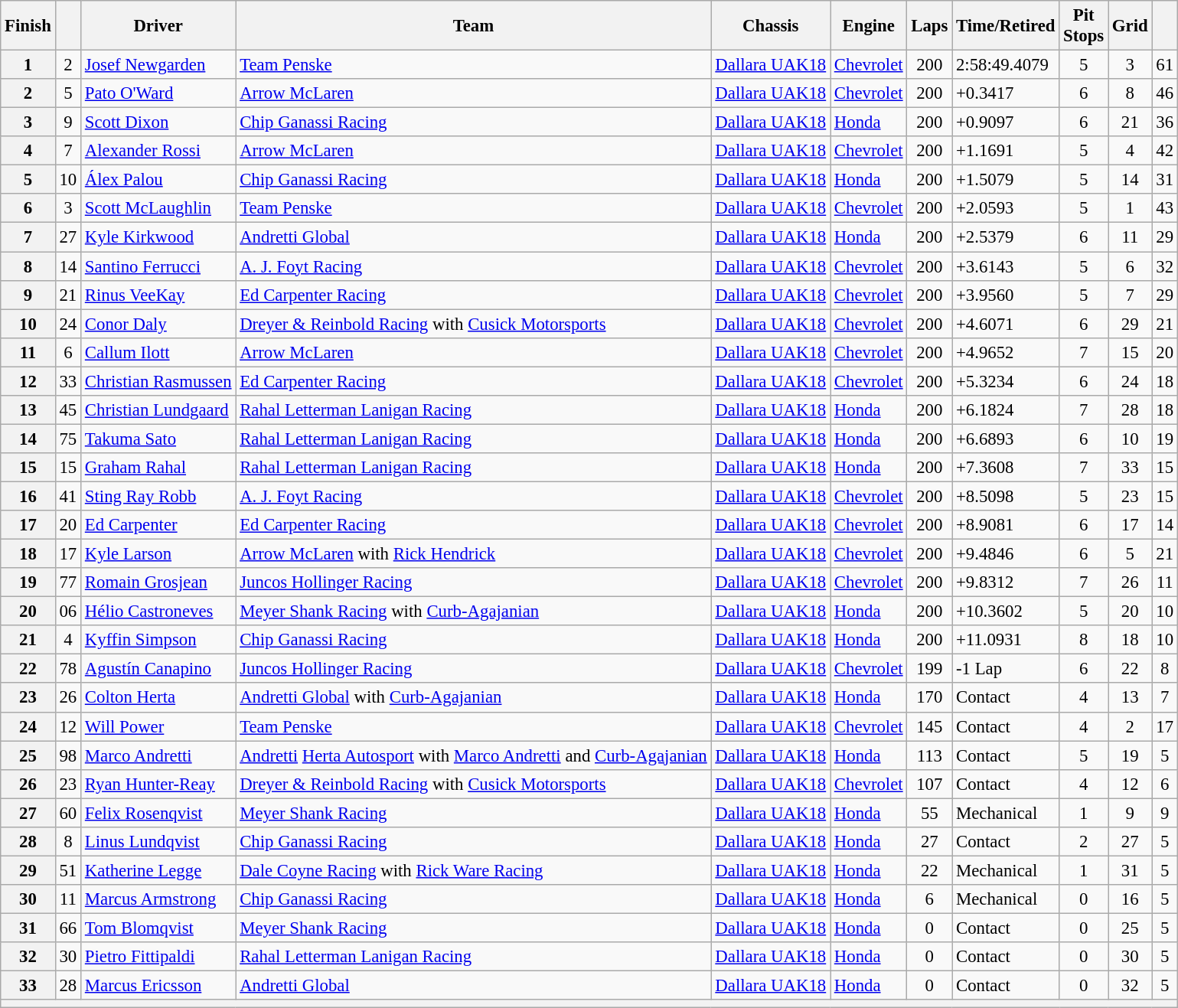<table class="wikitable" style="font-size:95%;">
<tr>
<th>Finish</th>
<th></th>
<th>Driver</th>
<th>Team</th>
<th>Chassis</th>
<th>Engine</th>
<th>Laps</th>
<th>Time/Retired</th>
<th>Pit<br>Stops</th>
<th>Grid</th>
<th></th>
</tr>
<tr>
<th>1</th>
<td align=center>2</td>
<td> <a href='#'>Josef Newgarden</a> <strong></strong></td>
<td><a href='#'>Team Penske</a></td>
<td><a href='#'>Dallara UAK18</a></td>
<td><a href='#'>Chevrolet</a></td>
<td align=center>200</td>
<td>2:58:49.4079</td>
<td align=center>5</td>
<td align=center>3</td>
<td align=center>61</td>
</tr>
<tr>
<th>2</th>
<td align="center">5</td>
<td> <a href='#'>Pato O'Ward</a></td>
<td><a href='#'>Arrow McLaren</a></td>
<td><a href='#'>Dallara UAK18</a></td>
<td><a href='#'>Chevrolet</a></td>
<td align=center>200</td>
<td>+0.3417</td>
<td align=center>6</td>
<td align=center>8</td>
<td align=center>46</td>
</tr>
<tr>
<th>3</th>
<td align="center">9</td>
<td> <a href='#'>Scott Dixon</a> <strong></strong></td>
<td><a href='#'>Chip Ganassi Racing</a></td>
<td><a href='#'>Dallara UAK18</a></td>
<td><a href='#'>Honda</a></td>
<td align="center">200</td>
<td>+0.9097</td>
<td align="center">6</td>
<td align="center">21</td>
<td align="center">36</td>
</tr>
<tr>
<th>4</th>
<td align="center">7</td>
<td> <a href='#'>Alexander Rossi</a> <strong></strong></td>
<td><a href='#'>Arrow McLaren</a></td>
<td><a href='#'>Dallara UAK18</a></td>
<td><a href='#'>Chevrolet</a></td>
<td align="center">200</td>
<td>+1.1691</td>
<td align="center">5</td>
<td align="center">4</td>
<td align="center">42</td>
</tr>
<tr>
<th>5</th>
<td align="center">10</td>
<td> <a href='#'>Álex Palou</a></td>
<td><a href='#'>Chip Ganassi Racing</a></td>
<td><a href='#'>Dallara UAK18</a></td>
<td><a href='#'>Honda</a></td>
<td align="center">200</td>
<td>+1.5079</td>
<td align="center">5</td>
<td align="center">14</td>
<td align="center">31</td>
</tr>
<tr>
<th>6</th>
<td align="center">3</td>
<td> <a href='#'>Scott McLaughlin</a></td>
<td><a href='#'>Team Penske</a></td>
<td><a href='#'>Dallara UAK18</a></td>
<td><a href='#'>Chevrolet</a></td>
<td align="center">200</td>
<td>+2.0593</td>
<td align="center">5</td>
<td align="center">1</td>
<td align="center">43</td>
</tr>
<tr>
<th>7</th>
<td align="center">27</td>
<td> <a href='#'>Kyle Kirkwood</a></td>
<td><a href='#'>Andretti Global</a></td>
<td><a href='#'>Dallara UAK18</a></td>
<td><a href='#'>Honda</a></td>
<td align="center">200</td>
<td>+2.5379</td>
<td align="center">6</td>
<td align="center">11</td>
<td align="center">29</td>
</tr>
<tr>
<th>8</th>
<td align="center">14</td>
<td> <a href='#'>Santino Ferrucci</a></td>
<td><a href='#'>A. J. Foyt Racing</a></td>
<td><a href='#'>Dallara UAK18</a></td>
<td><a href='#'>Chevrolet</a></td>
<td align="center">200</td>
<td>+3.6143</td>
<td align="center">5</td>
<td align="center">6</td>
<td align="center">32</td>
</tr>
<tr>
<th>9</th>
<td align="center">21</td>
<td> <a href='#'>Rinus VeeKay</a></td>
<td><a href='#'>Ed Carpenter Racing</a></td>
<td><a href='#'>Dallara UAK18</a></td>
<td><a href='#'>Chevrolet</a></td>
<td align="center">200</td>
<td>+3.9560</td>
<td align="center">5</td>
<td align="center">7</td>
<td align="center">29</td>
</tr>
<tr>
<th>10</th>
<td align="center">24</td>
<td> <a href='#'>Conor Daly</a></td>
<td><a href='#'>Dreyer & Reinbold Racing</a> with <a href='#'>Cusick Motorsports</a></td>
<td><a href='#'>Dallara UAK18</a></td>
<td><a href='#'>Chevrolet</a></td>
<td align="center">200</td>
<td>+4.6071</td>
<td align="center">6</td>
<td align="center">29</td>
<td align="center">21</td>
</tr>
<tr>
<th>11</th>
<td align="center">6</td>
<td> <a href='#'>Callum Ilott</a></td>
<td><a href='#'>Arrow McLaren</a></td>
<td><a href='#'>Dallara UAK18</a></td>
<td><a href='#'>Chevrolet</a></td>
<td align="center">200</td>
<td>+4.9652</td>
<td align="center">7</td>
<td align="center">15</td>
<td align="center">20</td>
</tr>
<tr>
<th>12</th>
<td align="center">33</td>
<td> <a href='#'>Christian Rasmussen</a> <strong></strong></td>
<td><a href='#'>Ed Carpenter Racing</a></td>
<td><a href='#'>Dallara UAK18</a></td>
<td><a href='#'>Chevrolet</a></td>
<td align="center">200</td>
<td>+5.3234</td>
<td align="center">6</td>
<td align="center">24</td>
<td align="center">18</td>
</tr>
<tr>
<th>13</th>
<td align="center">45</td>
<td> <a href='#'>Christian Lundgaard</a></td>
<td><a href='#'>Rahal Letterman Lanigan Racing</a></td>
<td><a href='#'>Dallara UAK18</a></td>
<td><a href='#'>Honda</a></td>
<td align="center">200</td>
<td>+6.1824</td>
<td align="center">7</td>
<td align="center">28</td>
<td align="center">18</td>
</tr>
<tr>
<th>14</th>
<td align="center">75</td>
<td> <a href='#'>Takuma Sato</a> <strong></strong></td>
<td><a href='#'>Rahal Letterman Lanigan Racing</a></td>
<td><a href='#'>Dallara UAK18</a></td>
<td><a href='#'>Honda</a></td>
<td align="center">200</td>
<td>+6.6893</td>
<td align="center">6</td>
<td align="center">10</td>
<td align="center">19</td>
</tr>
<tr>
<th>15</th>
<td align="center">15</td>
<td> <a href='#'>Graham Rahal</a></td>
<td><a href='#'>Rahal Letterman Lanigan Racing</a></td>
<td><a href='#'>Dallara UAK18</a></td>
<td><a href='#'>Honda</a></td>
<td align="center">200</td>
<td>+7.3608</td>
<td align="center">7</td>
<td align="center">33</td>
<td align="center">15</td>
</tr>
<tr>
<th>16</th>
<td align="center">41</td>
<td> <a href='#'>Sting Ray Robb</a></td>
<td><a href='#'>A. J. Foyt Racing</a></td>
<td><a href='#'>Dallara UAK18</a></td>
<td><a href='#'>Chevrolet</a></td>
<td align="center">200</td>
<td>+8.5098</td>
<td align="center">5</td>
<td align="center">23</td>
<td align="center">15</td>
</tr>
<tr>
<th>17</th>
<td align="center">20</td>
<td> <a href='#'>Ed Carpenter</a></td>
<td><a href='#'>Ed Carpenter Racing</a></td>
<td><a href='#'>Dallara UAK18</a></td>
<td><a href='#'>Chevrolet</a></td>
<td align="center">200</td>
<td>+8.9081</td>
<td align="center">6</td>
<td align="center">17</td>
<td align="center">14</td>
</tr>
<tr>
<th>18</th>
<td align="center">17</td>
<td> <a href='#'>Kyle Larson</a> <strong></strong></td>
<td><a href='#'>Arrow McLaren</a> with <a href='#'>Rick Hendrick</a></td>
<td><a href='#'>Dallara UAK18</a></td>
<td><a href='#'>Chevrolet</a></td>
<td align="center">200</td>
<td>+9.4846</td>
<td align="center">6</td>
<td align="center">5</td>
<td align="center">21</td>
</tr>
<tr>
<th>19</th>
<td align="center">77</td>
<td> <a href='#'>Romain Grosjean</a></td>
<td><a href='#'>Juncos Hollinger Racing</a></td>
<td><a href='#'>Dallara UAK18</a></td>
<td><a href='#'>Chevrolet</a></td>
<td align="center">200</td>
<td>+9.8312</td>
<td align="center">7</td>
<td align="center">26</td>
<td align="center">11</td>
</tr>
<tr>
<th>20</th>
<td align="center">06</td>
<td> <a href='#'>Hélio Castroneves</a> <strong></strong></td>
<td><a href='#'>Meyer Shank Racing</a> with <a href='#'>Curb-Agajanian</a></td>
<td><a href='#'>Dallara UAK18</a></td>
<td><a href='#'>Honda</a></td>
<td align="center">200</td>
<td>+10.3602</td>
<td align="center">5</td>
<td align="center">20</td>
<td align="center">10</td>
</tr>
<tr>
<th>21</th>
<td align="center">4</td>
<td> <a href='#'>Kyffin Simpson</a> <strong></strong></td>
<td><a href='#'>Chip Ganassi Racing</a></td>
<td><a href='#'>Dallara UAK18</a></td>
<td><a href='#'>Honda</a></td>
<td align="center">200</td>
<td>+11.0931</td>
<td align="center">8</td>
<td align="center">18</td>
<td align="center">10</td>
</tr>
<tr>
<th>22</th>
<td align="center">78</td>
<td> <a href='#'>Agustín Canapino</a></td>
<td><a href='#'>Juncos Hollinger Racing</a></td>
<td><a href='#'>Dallara UAK18</a></td>
<td><a href='#'>Chevrolet</a></td>
<td align="center">199</td>
<td>-1 Lap</td>
<td align="center">6</td>
<td align="center">22</td>
<td align="center">8</td>
</tr>
<tr>
<th>23</th>
<td align="center">26</td>
<td> <a href='#'>Colton Herta</a></td>
<td><a href='#'>Andretti Global</a> with <a href='#'>Curb-Agajanian</a></td>
<td><a href='#'>Dallara UAK18</a></td>
<td><a href='#'>Honda</a></td>
<td align="center">170</td>
<td>Contact</td>
<td align="center">4</td>
<td align="center">13</td>
<td align="center">7</td>
</tr>
<tr>
<th>24</th>
<td align="center">12</td>
<td> <a href='#'>Will Power</a> <strong></strong></td>
<td><a href='#'>Team Penske</a></td>
<td><a href='#'>Dallara UAK18</a></td>
<td><a href='#'>Chevrolet</a></td>
<td align="center">145</td>
<td>Contact</td>
<td align="center">4</td>
<td align="center">2</td>
<td align="center">17</td>
</tr>
<tr>
<th>25</th>
<td align="center">98</td>
<td> <a href='#'>Marco Andretti</a></td>
<td><a href='#'>Andretti</a> <a href='#'>Herta Autosport</a> with <a href='#'>Marco Andretti</a> and <a href='#'>Curb-Agajanian</a></td>
<td><a href='#'>Dallara UAK18</a></td>
<td><a href='#'>Honda</a></td>
<td align="center">113</td>
<td>Contact</td>
<td align="center">5</td>
<td align="center">19</td>
<td align="center">5</td>
</tr>
<tr>
<th>26</th>
<td align="center">23</td>
<td> <a href='#'>Ryan Hunter-Reay</a> <strong></strong></td>
<td><a href='#'>Dreyer & Reinbold Racing</a> with <a href='#'>Cusick Motorsports</a></td>
<td><a href='#'>Dallara UAK18</a></td>
<td><a href='#'>Chevrolet</a></td>
<td align="center">107</td>
<td>Contact</td>
<td align="center">4</td>
<td align="center">12</td>
<td align="center">6</td>
</tr>
<tr>
<th>27</th>
<td align="center">60</td>
<td> <a href='#'>Felix Rosenqvist</a></td>
<td><a href='#'>Meyer Shank Racing</a></td>
<td><a href='#'>Dallara UAK18</a></td>
<td><a href='#'>Honda</a></td>
<td align="center">55</td>
<td>Mechanical</td>
<td align="center">1</td>
<td align="center">9</td>
<td align="center">9</td>
</tr>
<tr>
<th>28</th>
<td align="center">8</td>
<td> <a href='#'>Linus Lundqvist</a> <strong></strong></td>
<td><a href='#'>Chip Ganassi Racing</a></td>
<td><a href='#'>Dallara UAK18</a></td>
<td><a href='#'>Honda</a></td>
<td align="center">27</td>
<td>Contact</td>
<td align="center">2</td>
<td align="center">27</td>
<td align="center">5</td>
</tr>
<tr>
<th>29</th>
<td align="center">51</td>
<td> <a href='#'>Katherine Legge</a></td>
<td><a href='#'>Dale Coyne Racing</a> with <a href='#'>Rick Ware Racing</a></td>
<td><a href='#'>Dallara UAK18</a></td>
<td><a href='#'>Honda</a></td>
<td align="center">22</td>
<td>Mechanical</td>
<td align="center">1</td>
<td align="center">31</td>
<td align="center">5</td>
</tr>
<tr>
<th>30</th>
<td align="center">11</td>
<td> <a href='#'>Marcus Armstrong</a> <strong></strong></td>
<td><a href='#'>Chip Ganassi Racing</a></td>
<td><a href='#'>Dallara UAK18</a></td>
<td><a href='#'>Honda</a></td>
<td align="center">6</td>
<td>Mechanical</td>
<td align="center">0</td>
<td align="center">16</td>
<td align="center">5</td>
</tr>
<tr>
<th>31</th>
<td align="center">66</td>
<td> <a href='#'>Tom Blomqvist</a> <strong></strong></td>
<td><a href='#'>Meyer Shank Racing</a></td>
<td><a href='#'>Dallara UAK18</a></td>
<td><a href='#'>Honda</a></td>
<td align="center">0</td>
<td>Contact</td>
<td align="center">0</td>
<td align="center">25</td>
<td align="center">5</td>
</tr>
<tr>
<th>32</th>
<td align="center">30</td>
<td> <a href='#'>Pietro Fittipaldi</a></td>
<td><a href='#'>Rahal Letterman Lanigan Racing</a></td>
<td><a href='#'>Dallara UAK18</a></td>
<td><a href='#'>Honda</a></td>
<td align="center">0</td>
<td>Contact</td>
<td align="center">0</td>
<td align="center">30</td>
<td align="center">5</td>
</tr>
<tr>
<th>33</th>
<td align="center">28</td>
<td> <a href='#'>Marcus Ericsson</a> <strong></strong></td>
<td><a href='#'>Andretti Global</a></td>
<td><a href='#'>Dallara UAK18</a></td>
<td><a href='#'>Honda</a></td>
<td align="center">0</td>
<td>Contact</td>
<td align="center">0</td>
<td align="center">32</td>
<td align="center">5</td>
</tr>
<tr>
<th colspan=11></th>
</tr>
</table>
